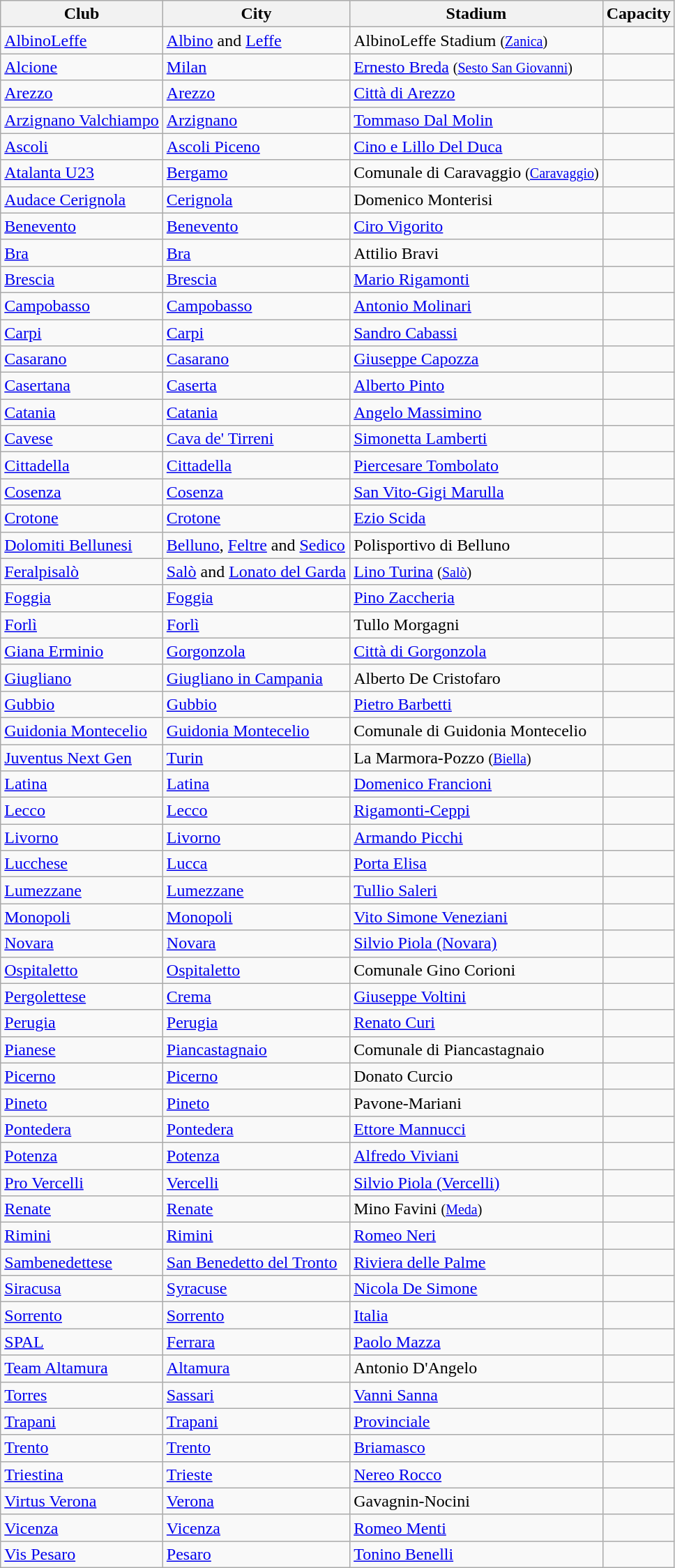<table class="wikitable sortable">
<tr>
<th>Club</th>
<th>City</th>
<th>Stadium</th>
<th>Capacity</th>
</tr>
<tr>
<td><a href='#'>AlbinoLeffe</a></td>
<td><a href='#'>Albino</a> and <a href='#'>Leffe</a></td>
<td>AlbinoLeffe Stadium <small>(<a href='#'>Zanica</a>)</small></td>
<td></td>
</tr>
<tr>
<td><a href='#'>Alcione</a></td>
<td><a href='#'>Milan</a></td>
<td><a href='#'>Ernesto Breda</a> <small>(<a href='#'>Sesto San Giovanni</a>)</small></td>
<td></td>
</tr>
<tr>
<td><a href='#'>Arezzo</a></td>
<td><a href='#'>Arezzo</a></td>
<td><a href='#'>Città di Arezzo</a></td>
<td></td>
</tr>
<tr>
<td><a href='#'>Arzignano Valchiampo</a></td>
<td><a href='#'>Arzignano</a></td>
<td><a href='#'>Tommaso Dal Molin</a></td>
<td></td>
</tr>
<tr>
<td><a href='#'>Ascoli</a></td>
<td><a href='#'>Ascoli Piceno</a></td>
<td><a href='#'>Cino e Lillo Del Duca</a></td>
<td></td>
</tr>
<tr>
<td><a href='#'>Atalanta U23</a></td>
<td><a href='#'>Bergamo</a></td>
<td>Comunale di Caravaggio <small>(<a href='#'>Caravaggio</a>)</small></td>
<td></td>
</tr>
<tr>
<td><a href='#'>Audace Cerignola</a></td>
<td><a href='#'>Cerignola</a></td>
<td>Domenico Monterisi</td>
<td></td>
</tr>
<tr>
<td><a href='#'>Benevento</a></td>
<td><a href='#'>Benevento</a></td>
<td><a href='#'>Ciro Vigorito</a></td>
<td></td>
</tr>
<tr>
<td><a href='#'>Bra</a></td>
<td><a href='#'>Bra</a></td>
<td>Attilio Bravi</td>
<td></td>
</tr>
<tr>
<td><a href='#'>Brescia</a></td>
<td><a href='#'>Brescia</a></td>
<td><a href='#'>Mario Rigamonti</a></td>
<td></td>
</tr>
<tr>
<td><a href='#'>Campobasso</a></td>
<td><a href='#'>Campobasso</a></td>
<td><a href='#'>Antonio Molinari</a></td>
<td></td>
</tr>
<tr>
<td><a href='#'>Carpi</a></td>
<td><a href='#'>Carpi</a></td>
<td><a href='#'>Sandro Cabassi</a></td>
<td></td>
</tr>
<tr>
<td><a href='#'>Casarano</a></td>
<td><a href='#'>Casarano</a></td>
<td><a href='#'>Giuseppe Capozza</a></td>
<td></td>
</tr>
<tr>
<td><a href='#'>Casertana</a></td>
<td><a href='#'>Caserta</a></td>
<td><a href='#'>Alberto Pinto</a></td>
<td></td>
</tr>
<tr>
<td><a href='#'>Catania</a></td>
<td><a href='#'>Catania</a></td>
<td><a href='#'>Angelo Massimino</a></td>
<td></td>
</tr>
<tr>
<td><a href='#'>Cavese</a></td>
<td><a href='#'>Cava de' Tirreni</a></td>
<td><a href='#'>Simonetta Lamberti</a></td>
<td></td>
</tr>
<tr>
<td><a href='#'>Cittadella</a></td>
<td><a href='#'>Cittadella</a></td>
<td><a href='#'>Piercesare Tombolato</a></td>
<td></td>
</tr>
<tr>
<td><a href='#'>Cosenza</a></td>
<td><a href='#'>Cosenza</a></td>
<td><a href='#'>San Vito-Gigi Marulla</a></td>
<td></td>
</tr>
<tr>
<td><a href='#'>Crotone</a></td>
<td><a href='#'>Crotone</a></td>
<td><a href='#'>Ezio Scida</a></td>
<td></td>
</tr>
<tr>
<td><a href='#'>Dolomiti Bellunesi</a></td>
<td><a href='#'>Belluno</a>, <a href='#'>Feltre</a> and <a href='#'>Sedico</a></td>
<td>Polisportivo di Belluno</td>
<td></td>
</tr>
<tr>
<td><a href='#'>Feralpisalò</a></td>
<td><a href='#'>Salò</a> and <a href='#'>Lonato del Garda</a></td>
<td><a href='#'>Lino Turina</a> <small>(<a href='#'>Salò</a>)</small></td>
<td></td>
</tr>
<tr>
<td><a href='#'>Foggia</a></td>
<td><a href='#'>Foggia</a></td>
<td><a href='#'>Pino Zaccheria</a></td>
<td></td>
</tr>
<tr>
<td><a href='#'>Forlì</a></td>
<td><a href='#'>Forlì</a></td>
<td>Tullo Morgagni</td>
<td></td>
</tr>
<tr>
<td><a href='#'>Giana Erminio</a></td>
<td><a href='#'>Gorgonzola</a></td>
<td><a href='#'>Città di Gorgonzola</a></td>
<td></td>
</tr>
<tr>
<td><a href='#'>Giugliano</a></td>
<td><a href='#'>Giugliano in Campania</a></td>
<td>Alberto De Cristofaro</td>
<td></td>
</tr>
<tr>
<td><a href='#'>Gubbio</a></td>
<td><a href='#'>Gubbio</a></td>
<td><a href='#'>Pietro Barbetti</a></td>
<td></td>
</tr>
<tr>
<td><a href='#'>Guidonia Montecelio</a></td>
<td><a href='#'>Guidonia Montecelio</a></td>
<td>Comunale di Guidonia Montecelio</td>
<td></td>
</tr>
<tr>
<td><a href='#'>Juventus Next Gen</a></td>
<td><a href='#'>Turin</a></td>
<td>La Marmora-Pozzo <small>(<a href='#'>Biella</a>)</small></td>
<td></td>
</tr>
<tr>
<td><a href='#'>Latina</a></td>
<td><a href='#'>Latina</a></td>
<td><a href='#'>Domenico Francioni</a></td>
<td></td>
</tr>
<tr>
<td><a href='#'>Lecco</a></td>
<td><a href='#'>Lecco</a></td>
<td><a href='#'>Rigamonti-Ceppi</a></td>
<td></td>
</tr>
<tr>
<td><a href='#'>Livorno</a></td>
<td><a href='#'>Livorno</a></td>
<td><a href='#'>Armando Picchi</a></td>
<td></td>
</tr>
<tr>
<td><a href='#'>Lucchese</a></td>
<td><a href='#'>Lucca</a></td>
<td><a href='#'>Porta Elisa</a></td>
<td></td>
</tr>
<tr>
<td><a href='#'>Lumezzane</a></td>
<td><a href='#'>Lumezzane</a></td>
<td><a href='#'>Tullio Saleri</a></td>
<td></td>
</tr>
<tr>
<td><a href='#'>Monopoli</a></td>
<td><a href='#'>Monopoli</a></td>
<td><a href='#'>Vito Simone Veneziani</a></td>
<td></td>
</tr>
<tr>
<td><a href='#'>Novara</a></td>
<td><a href='#'>Novara</a></td>
<td><a href='#'>Silvio Piola (Novara)</a></td>
<td></td>
</tr>
<tr>
<td><a href='#'>Ospitaletto</a></td>
<td><a href='#'>Ospitaletto</a></td>
<td>Comunale Gino Corioni</td>
<td></td>
</tr>
<tr>
<td><a href='#'>Pergolettese</a></td>
<td><a href='#'>Crema</a></td>
<td><a href='#'>Giuseppe Voltini</a></td>
<td></td>
</tr>
<tr>
<td><a href='#'>Perugia</a></td>
<td><a href='#'>Perugia</a></td>
<td><a href='#'>Renato Curi</a></td>
<td></td>
</tr>
<tr>
<td><a href='#'>Pianese</a></td>
<td><a href='#'>Piancastagnaio</a></td>
<td>Comunale di Piancastagnaio</td>
<td></td>
</tr>
<tr>
<td><a href='#'>Picerno</a></td>
<td><a href='#'>Picerno</a></td>
<td>Donato Curcio</td>
<td></td>
</tr>
<tr>
<td><a href='#'>Pineto</a></td>
<td><a href='#'>Pineto</a></td>
<td>Pavone-Mariani</td>
<td></td>
</tr>
<tr>
<td><a href='#'>Pontedera</a></td>
<td><a href='#'>Pontedera</a></td>
<td><a href='#'>Ettore Mannucci</a></td>
<td></td>
</tr>
<tr>
<td><a href='#'>Potenza</a></td>
<td><a href='#'>Potenza</a></td>
<td><a href='#'>Alfredo Viviani</a></td>
<td></td>
</tr>
<tr>
<td><a href='#'>Pro Vercelli</a></td>
<td><a href='#'>Vercelli</a></td>
<td><a href='#'>Silvio Piola (Vercelli)</a></td>
<td></td>
</tr>
<tr>
<td><a href='#'>Renate</a></td>
<td><a href='#'>Renate</a></td>
<td>Mino Favini <small>(<a href='#'>Meda</a>)</small></td>
<td></td>
</tr>
<tr>
<td><a href='#'>Rimini</a></td>
<td><a href='#'>Rimini</a></td>
<td><a href='#'>Romeo Neri</a></td>
<td></td>
</tr>
<tr>
<td><a href='#'>Sambenedettese</a></td>
<td><a href='#'>San Benedetto del Tronto</a></td>
<td><a href='#'>Riviera delle Palme</a></td>
<td></td>
</tr>
<tr>
<td><a href='#'>Siracusa</a></td>
<td><a href='#'>Syracuse</a></td>
<td><a href='#'>Nicola De Simone</a></td>
<td></td>
</tr>
<tr>
<td><a href='#'>Sorrento</a></td>
<td><a href='#'>Sorrento</a></td>
<td><a href='#'>Italia</a></td>
<td></td>
</tr>
<tr>
<td><a href='#'>SPAL</a></td>
<td><a href='#'>Ferrara</a></td>
<td><a href='#'>Paolo Mazza</a></td>
<td></td>
</tr>
<tr>
<td><a href='#'>Team Altamura</a></td>
<td><a href='#'>Altamura</a></td>
<td>Antonio D'Angelo</td>
<td></td>
</tr>
<tr>
<td><a href='#'>Torres</a></td>
<td><a href='#'>Sassari</a></td>
<td><a href='#'>Vanni Sanna</a></td>
<td></td>
</tr>
<tr>
<td><a href='#'>Trapani</a></td>
<td><a href='#'>Trapani</a></td>
<td><a href='#'>Provinciale</a></td>
<td></td>
</tr>
<tr>
<td><a href='#'>Trento</a></td>
<td><a href='#'>Trento</a></td>
<td><a href='#'>Briamasco</a></td>
<td></td>
</tr>
<tr>
<td><a href='#'>Triestina</a></td>
<td><a href='#'>Trieste</a></td>
<td><a href='#'>Nereo Rocco</a></td>
<td></td>
</tr>
<tr>
<td><a href='#'>Virtus Verona</a></td>
<td><a href='#'>Verona</a></td>
<td>Gavagnin-Nocini</td>
<td></td>
</tr>
<tr>
<td><a href='#'>Vicenza</a></td>
<td><a href='#'>Vicenza</a></td>
<td><a href='#'>Romeo Menti</a></td>
<td></td>
</tr>
<tr>
<td><a href='#'>Vis Pesaro</a></td>
<td><a href='#'>Pesaro</a></td>
<td><a href='#'>Tonino Benelli</a></td>
<td></td>
</tr>
</table>
